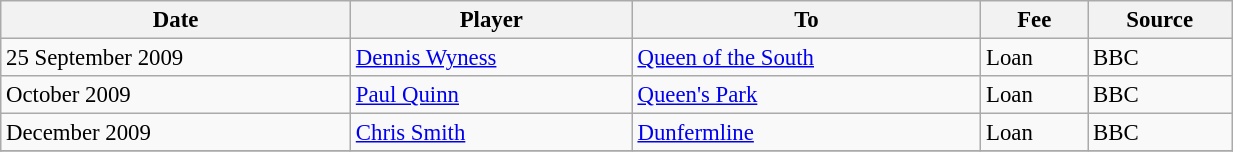<table class="wikitable sortable" style="text-align:center; font-size:95%;width:65%; text-align:left">
<tr>
<th><strong>Date</strong></th>
<th><strong>Player</strong></th>
<th><strong>To</strong></th>
<th><strong>Fee</strong></th>
<th><strong>Source</strong></th>
</tr>
<tr>
<td>25 September 2009</td>
<td> <a href='#'>Dennis Wyness</a></td>
<td> <a href='#'>Queen of the South</a></td>
<td>Loan</td>
<td>BBC</td>
</tr>
<tr>
<td>October 2009</td>
<td> <a href='#'>Paul Quinn</a></td>
<td> <a href='#'>Queen's Park</a></td>
<td>Loan</td>
<td>BBC</td>
</tr>
<tr>
<td>December 2009</td>
<td> <a href='#'>Chris Smith</a></td>
<td> <a href='#'>Dunfermline</a></td>
<td>Loan</td>
<td>BBC</td>
</tr>
<tr>
</tr>
</table>
